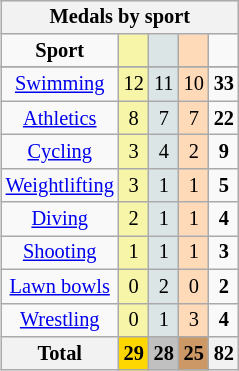<table class="wikitable" style="font-size:85%; float:right">
<tr style="background:#efefef;">
<th colspan=7><strong>Medals by sport</strong></th>
</tr>
<tr align=center>
<td><strong>Sport</strong></td>
<td bgcolor=#f7f6a8></td>
<td bgcolor=#dce5e5></td>
<td bgcolor=#ffdab9></td>
<td></td>
</tr>
<tr>
</tr>
<tr align=center>
<td><a href='#'>Swimming</a></td>
<td style="Background:#F7F6A8;">12</td>
<td style="background:#DCE5E5;">11</td>
<td style="background:#FFDAB9;">10</td>
<td><strong>33</strong></td>
</tr>
<tr align=center>
<td><a href='#'>Athletics</a></td>
<td style="Background:#F7F6A8;">8</td>
<td style="background:#DCE5E5;">7</td>
<td style="background:#FFDAB9;">7</td>
<td><strong>22</strong></td>
</tr>
<tr align=center>
<td><a href='#'>Cycling</a></td>
<td style="Background:#F7F6A8;">3</td>
<td style="background:#DCE5E5;">4</td>
<td style="background:#FFDAB9;">2</td>
<td><strong>9</strong></td>
</tr>
<tr align=center>
<td><a href='#'>Weightlifting</a></td>
<td style="Background:#F7F6A8;">3</td>
<td style="background:#DCE5E5;">1</td>
<td style="background:#FFDAB9;">1</td>
<td><strong>5</strong></td>
</tr>
<tr align=center>
<td><a href='#'>Diving</a></td>
<td style="Background:#F7F6A8;">2</td>
<td style="background:#DCE5E5;">1</td>
<td style="background:#FFDAB9;">1</td>
<td><strong>4</strong></td>
</tr>
<tr align=center>
<td><a href='#'>Shooting</a></td>
<td style="Background:#F7F6A8;">1</td>
<td style="background:#DCE5E5;">1</td>
<td style="background:#FFDAB9;">1</td>
<td><strong>3</strong></td>
</tr>
<tr align=center>
<td><a href='#'>Lawn bowls</a></td>
<td style="Background:#F7F6A8;">0</td>
<td style="background:#DCE5E5;">2</td>
<td style="background:#FFDAB9;">0</td>
<td><strong>2</strong></td>
</tr>
<tr align=center>
<td><a href='#'>Wrestling</a></td>
<td style="Background:#F7F6A8;">0</td>
<td style="background:#DCE5E5;">1</td>
<td style="background:#FFDAB9;">3</td>
<td><strong>4</strong></td>
</tr>
<tr align=center>
<th>Total</th>
<th style="background:gold;">29</th>
<th style="background:silver;">28</th>
<th style="background:#c96;">25</th>
<th>82</th>
</tr>
</table>
